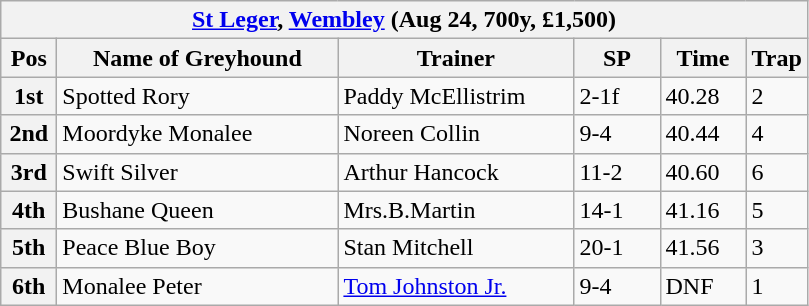<table class="wikitable">
<tr>
<th colspan="6"><a href='#'>St Leger</a>, <a href='#'>Wembley</a> (Aug 24, 700y, £1,500)</th>
</tr>
<tr>
<th width=30>Pos</th>
<th width=180>Name of Greyhound</th>
<th width=150>Trainer</th>
<th width=50>SP</th>
<th width=50>Time</th>
<th width=30>Trap</th>
</tr>
<tr>
<th>1st</th>
<td>Spotted Rory</td>
<td>Paddy McEllistrim</td>
<td>2-1f</td>
<td>40.28</td>
<td>2</td>
</tr>
<tr>
<th>2nd</th>
<td>Moordyke Monalee</td>
<td>Noreen Collin</td>
<td>9-4</td>
<td>40.44</td>
<td>4</td>
</tr>
<tr>
<th>3rd</th>
<td>Swift Silver</td>
<td>Arthur Hancock</td>
<td>11-2</td>
<td>40.60</td>
<td>6</td>
</tr>
<tr>
<th>4th</th>
<td>Bushane Queen</td>
<td>Mrs.B.Martin</td>
<td>14-1</td>
<td>41.16</td>
<td>5</td>
</tr>
<tr>
<th>5th</th>
<td>Peace Blue Boy</td>
<td>Stan Mitchell</td>
<td>20-1</td>
<td>41.56</td>
<td>3</td>
</tr>
<tr>
<th>6th</th>
<td>Monalee Peter</td>
<td><a href='#'>Tom Johnston Jr.</a></td>
<td>9-4</td>
<td>DNF</td>
<td>1</td>
</tr>
</table>
